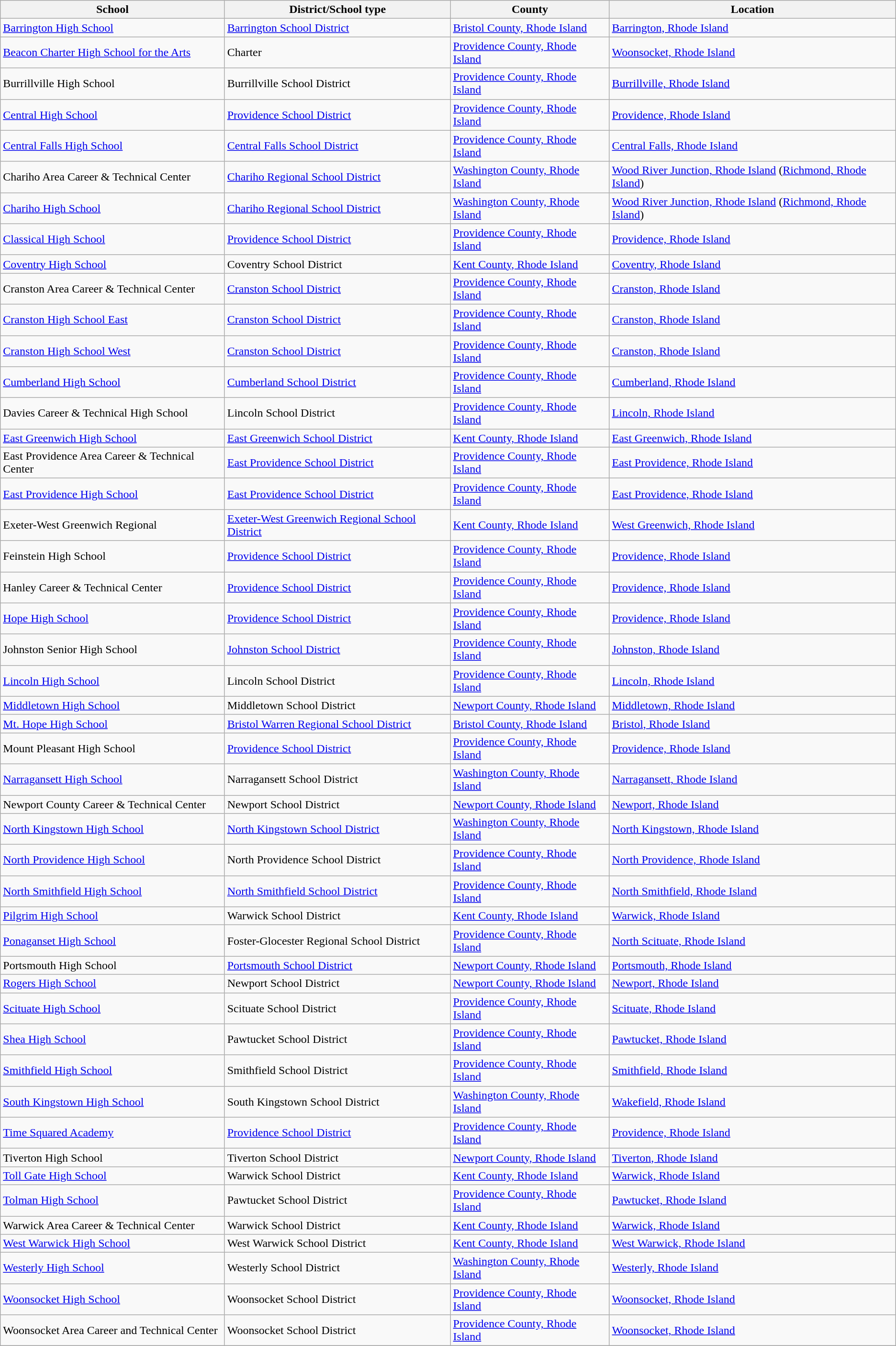<table class="wikitable sortable">
<tr>
<th>School</th>
<th>District/School type</th>
<th>County</th>
<th>Location</th>
</tr>
<tr>
<td><a href='#'>Barrington High School</a></td>
<td><a href='#'>Barrington School District</a></td>
<td><a href='#'>Bristol County, Rhode Island</a></td>
<td><a href='#'>Barrington, Rhode Island</a></td>
</tr>
<tr>
<td><a href='#'>Beacon Charter High School for the Arts</a></td>
<td>Charter</td>
<td><a href='#'>Providence County, Rhode Island</a></td>
<td><a href='#'>Woonsocket, Rhode Island</a></td>
</tr>
<tr>
<td>Burrillville High School</td>
<td>Burrillville School District</td>
<td><a href='#'>Providence County, Rhode Island</a></td>
<td><a href='#'>Burrillville, Rhode Island</a></td>
</tr>
<tr>
<td><a href='#'>Central High School</a></td>
<td><a href='#'>Providence School District</a></td>
<td><a href='#'>Providence County, Rhode Island</a></td>
<td><a href='#'>Providence, Rhode Island</a></td>
</tr>
<tr>
<td><a href='#'>Central Falls High School</a></td>
<td><a href='#'>Central Falls School District</a></td>
<td><a href='#'>Providence County, Rhode Island</a></td>
<td><a href='#'>Central Falls, Rhode Island</a></td>
</tr>
<tr>
<td>Chariho Area Career & Technical Center</td>
<td><a href='#'>Chariho Regional School District</a></td>
<td><a href='#'>Washington County, Rhode Island</a></td>
<td><a href='#'>Wood River Junction, Rhode Island</a> (<a href='#'>Richmond, Rhode Island</a>)</td>
</tr>
<tr>
<td><a href='#'>Chariho High School</a></td>
<td><a href='#'>Chariho Regional School District</a></td>
<td><a href='#'>Washington County, Rhode Island</a></td>
<td><a href='#'>Wood River Junction, Rhode Island</a> (<a href='#'>Richmond, Rhode Island</a>)</td>
</tr>
<tr>
<td><a href='#'>Classical High School</a></td>
<td><a href='#'>Providence School District</a></td>
<td><a href='#'>Providence County, Rhode Island</a></td>
<td><a href='#'>Providence, Rhode Island</a></td>
</tr>
<tr>
<td><a href='#'>Coventry High School</a></td>
<td>Coventry School District</td>
<td><a href='#'>Kent County, Rhode Island</a></td>
<td><a href='#'>Coventry, Rhode Island</a></td>
</tr>
<tr>
<td>Cranston Area Career & Technical Center</td>
<td><a href='#'>Cranston School District</a></td>
<td><a href='#'>Providence County, Rhode Island</a></td>
<td><a href='#'>Cranston, Rhode Island</a></td>
</tr>
<tr>
<td><a href='#'>Cranston High School East</a></td>
<td><a href='#'>Cranston School District</a></td>
<td><a href='#'>Providence County, Rhode Island</a></td>
<td><a href='#'>Cranston, Rhode Island</a></td>
</tr>
<tr>
<td><a href='#'>Cranston High School West</a></td>
<td><a href='#'>Cranston School District</a></td>
<td><a href='#'>Providence County, Rhode Island</a></td>
<td><a href='#'>Cranston, Rhode Island</a></td>
</tr>
<tr>
<td><a href='#'>Cumberland High School</a></td>
<td><a href='#'>Cumberland School District</a></td>
<td><a href='#'>Providence County, Rhode Island</a></td>
<td><a href='#'>Cumberland, Rhode Island</a></td>
</tr>
<tr>
<td>Davies Career & Technical High School</td>
<td>Lincoln School District</td>
<td><a href='#'>Providence County, Rhode Island</a></td>
<td><a href='#'>Lincoln, Rhode Island</a></td>
</tr>
<tr>
<td><a href='#'>East Greenwich High School</a></td>
<td><a href='#'>East Greenwich School District</a></td>
<td><a href='#'>Kent County, Rhode Island</a></td>
<td><a href='#'>East Greenwich, Rhode Island</a></td>
</tr>
<tr>
<td>East Providence Area Career & Technical Center</td>
<td><a href='#'>East Providence School District</a></td>
<td><a href='#'>Providence County, Rhode Island</a></td>
<td><a href='#'>East Providence, Rhode Island</a></td>
</tr>
<tr>
<td><a href='#'>East Providence High School</a></td>
<td><a href='#'>East Providence School District</a></td>
<td><a href='#'>Providence County, Rhode Island</a></td>
<td><a href='#'>East Providence, Rhode Island</a></td>
</tr>
<tr>
<td>Exeter-West Greenwich Regional</td>
<td><a href='#'>Exeter-West Greenwich Regional School District</a></td>
<td><a href='#'>Kent County, Rhode Island</a></td>
<td><a href='#'>West Greenwich, Rhode Island</a></td>
</tr>
<tr>
<td>Feinstein High School</td>
<td><a href='#'>Providence School District</a></td>
<td><a href='#'>Providence County, Rhode Island</a></td>
<td><a href='#'>Providence, Rhode Island</a></td>
</tr>
<tr>
<td>Hanley Career & Technical Center</td>
<td><a href='#'>Providence School District</a></td>
<td><a href='#'>Providence County, Rhode Island</a></td>
<td><a href='#'>Providence, Rhode Island</a></td>
</tr>
<tr>
<td><a href='#'>Hope High School</a></td>
<td><a href='#'>Providence School District</a></td>
<td><a href='#'>Providence County, Rhode Island</a></td>
<td><a href='#'>Providence, Rhode Island</a></td>
</tr>
<tr>
<td>Johnston Senior High School</td>
<td><a href='#'>Johnston School District</a></td>
<td><a href='#'>Providence County, Rhode Island</a></td>
<td><a href='#'>Johnston, Rhode Island</a></td>
</tr>
<tr>
<td><a href='#'>Lincoln High School</a></td>
<td>Lincoln School District</td>
<td><a href='#'>Providence County, Rhode Island</a></td>
<td><a href='#'>Lincoln, Rhode Island</a></td>
</tr>
<tr>
<td><a href='#'>Middletown High School</a></td>
<td>Middletown School District</td>
<td><a href='#'>Newport County, Rhode Island</a></td>
<td><a href='#'>Middletown, Rhode Island</a></td>
</tr>
<tr>
<td><a href='#'>Mt. Hope High School</a></td>
<td><a href='#'>Bristol Warren Regional School District</a></td>
<td><a href='#'>Bristol County, Rhode Island</a></td>
<td><a href='#'>Bristol, Rhode Island</a></td>
</tr>
<tr>
<td>Mount Pleasant High School</td>
<td><a href='#'>Providence School District</a></td>
<td><a href='#'>Providence County, Rhode Island</a></td>
<td><a href='#'>Providence, Rhode Island</a></td>
</tr>
<tr>
<td><a href='#'>Narragansett High School</a></td>
<td>Narragansett School District</td>
<td><a href='#'>Washington County, Rhode Island</a></td>
<td><a href='#'>Narragansett, Rhode Island</a></td>
</tr>
<tr>
<td>Newport County Career & Technical Center</td>
<td>Newport School District</td>
<td><a href='#'>Newport County, Rhode Island</a></td>
<td><a href='#'>Newport, Rhode Island</a></td>
</tr>
<tr>
<td><a href='#'>North Kingstown High School</a></td>
<td><a href='#'>North Kingstown School District</a></td>
<td><a href='#'>Washington County, Rhode Island</a></td>
<td><a href='#'>North Kingstown, Rhode Island</a></td>
</tr>
<tr>
<td><a href='#'>North Providence High School</a></td>
<td>North Providence School District</td>
<td><a href='#'>Providence County, Rhode Island</a></td>
<td><a href='#'>North Providence, Rhode Island</a></td>
</tr>
<tr>
<td><a href='#'>North Smithfield High School</a></td>
<td><a href='#'>North Smithfield School District</a></td>
<td><a href='#'>Providence County, Rhode Island</a></td>
<td><a href='#'>North Smithfield, Rhode Island</a></td>
</tr>
<tr>
<td><a href='#'>Pilgrim High School</a></td>
<td>Warwick School District</td>
<td><a href='#'>Kent County, Rhode Island</a></td>
<td><a href='#'>Warwick, Rhode Island</a></td>
</tr>
<tr>
<td><a href='#'>Ponaganset High School</a></td>
<td>Foster-Glocester Regional School District</td>
<td><a href='#'>Providence County, Rhode Island</a></td>
<td><a href='#'>North Scituate, Rhode Island</a></td>
</tr>
<tr>
<td>Portsmouth High School</td>
<td><a href='#'>Portsmouth School District</a></td>
<td><a href='#'>Newport County, Rhode Island</a></td>
<td><a href='#'>Portsmouth, Rhode Island</a></td>
</tr>
<tr>
<td><a href='#'>Rogers High School</a></td>
<td>Newport School District</td>
<td><a href='#'>Newport County, Rhode Island</a></td>
<td><a href='#'>Newport, Rhode Island</a></td>
</tr>
<tr>
<td><a href='#'>Scituate High School</a></td>
<td>Scituate School District</td>
<td><a href='#'>Providence County, Rhode Island</a></td>
<td><a href='#'>Scituate, Rhode Island</a></td>
</tr>
<tr>
<td><a href='#'>Shea High School</a></td>
<td>Pawtucket School District</td>
<td><a href='#'>Providence County, Rhode Island</a></td>
<td><a href='#'>Pawtucket, Rhode Island</a></td>
</tr>
<tr>
<td><a href='#'>Smithfield High School</a></td>
<td>Smithfield School District</td>
<td><a href='#'>Providence County, Rhode Island</a></td>
<td><a href='#'>Smithfield, Rhode Island</a></td>
</tr>
<tr>
<td><a href='#'>South Kingstown High School</a></td>
<td>South Kingstown School District</td>
<td><a href='#'>Washington County, Rhode Island</a></td>
<td><a href='#'>Wakefield, Rhode Island</a></td>
</tr>
<tr>
<td><a href='#'>Time Squared Academy</a></td>
<td><a href='#'>Providence School District</a></td>
<td><a href='#'>Providence County, Rhode Island</a></td>
<td><a href='#'>Providence, Rhode Island</a></td>
</tr>
<tr>
<td>Tiverton High School</td>
<td>Tiverton School District</td>
<td><a href='#'>Newport County, Rhode Island</a></td>
<td><a href='#'>Tiverton, Rhode Island</a></td>
</tr>
<tr>
<td><a href='#'>Toll Gate High School</a></td>
<td>Warwick School District</td>
<td><a href='#'>Kent County, Rhode Island</a></td>
<td><a href='#'>Warwick, Rhode Island</a></td>
</tr>
<tr>
<td><a href='#'>Tolman High School</a></td>
<td>Pawtucket School District</td>
<td><a href='#'>Providence County, Rhode Island</a></td>
<td><a href='#'>Pawtucket, Rhode Island</a></td>
</tr>
<tr>
<td>Warwick Area Career & Technical Center</td>
<td>Warwick School District</td>
<td><a href='#'>Kent County, Rhode Island</a></td>
<td><a href='#'>Warwick, Rhode Island</a></td>
</tr>
<tr>
<td><a href='#'>West Warwick High School</a></td>
<td>West Warwick School District</td>
<td><a href='#'>Kent County, Rhode Island</a></td>
<td><a href='#'>West Warwick, Rhode Island</a></td>
</tr>
<tr>
<td><a href='#'>Westerly High School</a></td>
<td>Westerly School District</td>
<td><a href='#'>Washington County, Rhode Island</a></td>
<td><a href='#'>Westerly, Rhode Island</a></td>
</tr>
<tr>
<td><a href='#'>Woonsocket High School</a></td>
<td>Woonsocket School District</td>
<td><a href='#'>Providence County, Rhode Island</a></td>
<td><a href='#'>Woonsocket, Rhode Island</a></td>
</tr>
<tr>
<td>Woonsocket Area Career and Technical Center</td>
<td>Woonsocket School District</td>
<td><a href='#'>Providence County, Rhode Island</a></td>
<td><a href='#'>Woonsocket, Rhode Island</a></td>
</tr>
<tr>
</tr>
</table>
